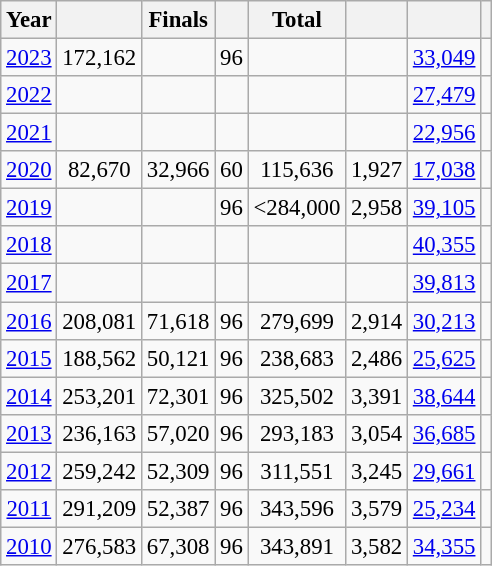<table class="wikitable" style="text-align:center; font-size:95%">
<tr>
<th>Year</th>
<th></th>
<th>Finals</th>
<th></th>
<th>Total</th>
<th></th>
<th></th>
<th></th>
</tr>
<tr>
<td><a href='#'>2023</a></td>
<td>172,162</td>
<td></td>
<td>96</td>
<td></td>
<td></td>
<td><a href='#'>33,049</a></td>
<td></td>
</tr>
<tr>
<td><a href='#'>2022</a></td>
<td></td>
<td></td>
<td></td>
<td></td>
<td></td>
<td><a href='#'>27,479</a></td>
<td></td>
</tr>
<tr>
<td><a href='#'>2021</a></td>
<td></td>
<td></td>
<td></td>
<td></td>
<td></td>
<td><a href='#'>22,956</a></td>
<td></td>
</tr>
<tr>
<td><a href='#'>2020</a></td>
<td>82,670</td>
<td>32,966</td>
<td>60</td>
<td>115,636</td>
<td>1,927 </td>
<td><a href='#'>17,038</a></td>
<td></td>
</tr>
<tr>
<td><a href='#'>2019</a></td>
<td></td>
<td></td>
<td>96</td>
<td><284,000</td>
<td>2,958 </td>
<td><a href='#'>39,105</a></td>
<td></td>
</tr>
<tr>
<td><a href='#'>2018</a></td>
<td></td>
<td></td>
<td></td>
<td></td>
<td></td>
<td><a href='#'>40,355</a></td>
<td></td>
</tr>
<tr>
<td><a href='#'>2017</a></td>
<td></td>
<td></td>
<td></td>
<td></td>
<td></td>
<td><a href='#'>39,813</a></td>
<td></td>
</tr>
<tr>
<td><a href='#'>2016</a></td>
<td>208,081</td>
<td>71,618</td>
<td>96</td>
<td>279,699</td>
<td>2,914 </td>
<td><a href='#'>30,213</a></td>
<td></td>
</tr>
<tr>
<td><a href='#'>2015</a></td>
<td>188,562</td>
<td>50,121</td>
<td>96</td>
<td>238,683</td>
<td>2,486 </td>
<td><a href='#'>25,625</a></td>
<td></td>
</tr>
<tr>
<td><a href='#'>2014</a></td>
<td>253,201</td>
<td>72,301</td>
<td>96</td>
<td>325,502</td>
<td>3,391 </td>
<td><a href='#'>38,644</a></td>
<td></td>
</tr>
<tr>
<td><a href='#'>2013</a></td>
<td>236,163</td>
<td>57,020</td>
<td>96</td>
<td>293,183</td>
<td>3,054 </td>
<td><a href='#'>36,685</a></td>
<td></td>
</tr>
<tr>
<td><a href='#'>2012</a></td>
<td>259,242</td>
<td>52,309</td>
<td>96</td>
<td>311,551</td>
<td>3,245 </td>
<td><a href='#'>29,661</a></td>
<td></td>
</tr>
<tr>
<td><a href='#'>2011</a></td>
<td>291,209</td>
<td>52,387</td>
<td>96</td>
<td>343,596</td>
<td>3,579 </td>
<td><a href='#'>25,234</a></td>
<td></td>
</tr>
<tr>
<td><a href='#'>2010</a></td>
<td>276,583</td>
<td>67,308</td>
<td>96</td>
<td>343,891</td>
<td>3,582 </td>
<td><a href='#'>34,355</a></td>
<td></td>
</tr>
</table>
